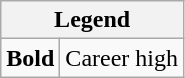<table class="wikitable mw-collapsible mw-collapsed">
<tr>
<th colspan="2">Legend</th>
</tr>
<tr>
<td><strong>Bold</strong></td>
<td>Career high</td>
</tr>
</table>
